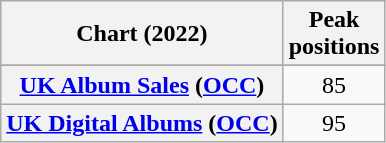<table class="wikitable sortable plainrowheaders" style="text-align:center">
<tr>
<th scope="col">Chart (2022)</th>
<th scope="col">Peak<br>positions</th>
</tr>
<tr>
</tr>
<tr>
<th scope="row"><a href='#'>UK Album Sales</a> (<a href='#'>OCC</a>)</th>
<td>85</td>
</tr>
<tr>
<th scope="row"><a href='#'>UK Digital Albums</a> (<a href='#'>OCC</a>)</th>
<td>95</td>
</tr>
</table>
